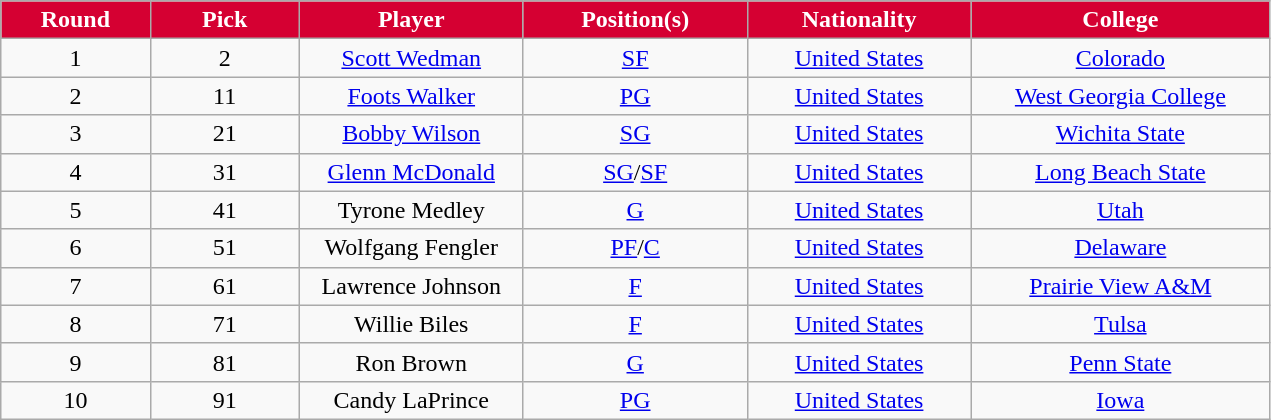<table class="wikitable sortable sortable">
<tr>
<th style="background:#D50032; color:#FFFFFF" width="10%">Round</th>
<th style="background:#D50032; color:#FFFFFF" width="10%">Pick</th>
<th style="background:#D50032; color:#FFFFFF" width="15%">Player</th>
<th style="background:#D50032; color:#FFFFFF" width="15%">Position(s)</th>
<th style="background:#D50032; color:#FFFFFF" width="15%">Nationality</th>
<th style="background:#D50032; color:#FFFFFF" width="20%">College</th>
</tr>
<tr style="text-align: center">
<td>1</td>
<td>2</td>
<td><a href='#'>Scott Wedman</a></td>
<td><a href='#'>SF</a></td>
<td> <a href='#'>United States</a></td>
<td><a href='#'>Colorado</a></td>
</tr>
<tr style="text-align: center">
<td>2</td>
<td>11</td>
<td><a href='#'>Foots Walker</a></td>
<td><a href='#'>PG</a></td>
<td> <a href='#'>United States</a></td>
<td><a href='#'>West Georgia College</a></td>
</tr>
<tr style="text-align: center">
<td>3</td>
<td>21</td>
<td><a href='#'>Bobby Wilson</a></td>
<td><a href='#'>SG</a></td>
<td> <a href='#'>United States</a></td>
<td><a href='#'>Wichita State</a></td>
</tr>
<tr style="text-align: center">
<td>4</td>
<td>31</td>
<td><a href='#'>Glenn McDonald</a></td>
<td><a href='#'>SG</a>/<a href='#'>SF</a></td>
<td> <a href='#'>United States</a></td>
<td><a href='#'>Long Beach State</a></td>
</tr>
<tr style="text-align: center">
<td>5</td>
<td>41</td>
<td>Tyrone Medley</td>
<td><a href='#'>G</a></td>
<td> <a href='#'>United States</a></td>
<td><a href='#'>Utah</a></td>
</tr>
<tr style="text-align: center">
<td>6</td>
<td>51</td>
<td>Wolfgang Fengler</td>
<td><a href='#'>PF</a>/<a href='#'>C</a></td>
<td> <a href='#'>United States</a></td>
<td><a href='#'>Delaware</a></td>
</tr>
<tr style="text-align: center">
<td>7</td>
<td>61</td>
<td>Lawrence Johnson</td>
<td><a href='#'>F</a></td>
<td> <a href='#'>United States</a></td>
<td><a href='#'>Prairie View A&M</a></td>
</tr>
<tr style="text-align: center">
<td>8</td>
<td>71</td>
<td>Willie Biles</td>
<td><a href='#'>F</a></td>
<td> <a href='#'>United States</a></td>
<td><a href='#'>Tulsa</a></td>
</tr>
<tr style="text-align: center">
<td>9</td>
<td>81</td>
<td>Ron Brown</td>
<td><a href='#'>G</a></td>
<td> <a href='#'>United States</a></td>
<td><a href='#'>Penn State</a></td>
</tr>
<tr style="text-align: center">
<td>10</td>
<td>91</td>
<td>Candy LaPrince</td>
<td><a href='#'>PG</a></td>
<td> <a href='#'>United States</a></td>
<td><a href='#'>Iowa</a></td>
</tr>
</table>
